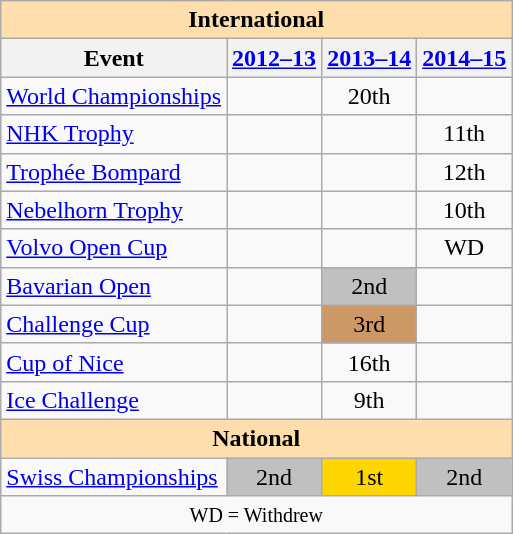<table class="wikitable" style="text-align:center">
<tr>
<th style="background-color: #ffdead; " colspan=4 align=center><strong>International</strong></th>
</tr>
<tr>
<th>Event</th>
<th><a href='#'>2012–13</a></th>
<th><a href='#'>2013–14</a></th>
<th><a href='#'>2014–15</a></th>
</tr>
<tr>
<td align=left><a href='#'>World Championships</a></td>
<td></td>
<td>20th</td>
<td></td>
</tr>
<tr>
<td align=left> <a href='#'>NHK Trophy</a></td>
<td></td>
<td></td>
<td>11th</td>
</tr>
<tr>
<td align=left> <a href='#'>Trophée Bompard</a></td>
<td></td>
<td></td>
<td>12th</td>
</tr>
<tr>
<td align=left> <a href='#'>Nebelhorn Trophy</a></td>
<td></td>
<td></td>
<td>10th</td>
</tr>
<tr>
<td align=left> <a href='#'>Volvo Open Cup</a></td>
<td></td>
<td></td>
<td>WD</td>
</tr>
<tr>
<td align=left><a href='#'>Bavarian Open</a></td>
<td></td>
<td bgcolor=silver>2nd</td>
<td></td>
</tr>
<tr>
<td align=left><a href='#'>Challenge Cup</a></td>
<td></td>
<td bgcolor=cc9966>3rd</td>
<td></td>
</tr>
<tr>
<td align=left><a href='#'>Cup of Nice</a></td>
<td></td>
<td>16th</td>
<td></td>
</tr>
<tr>
<td align=left><a href='#'>Ice Challenge</a></td>
<td></td>
<td>9th</td>
<td></td>
</tr>
<tr>
<th style="background-color: #ffdead; " colspan=4 align=center><strong>National</strong></th>
</tr>
<tr>
<td align=left><a href='#'>Swiss Championships</a></td>
<td bgcolor=silver>2nd</td>
<td bgcolor=gold>1st</td>
<td bgcolor=silver>2nd</td>
</tr>
<tr>
<td colspan=4 align=center><small> WD = Withdrew </small></td>
</tr>
</table>
